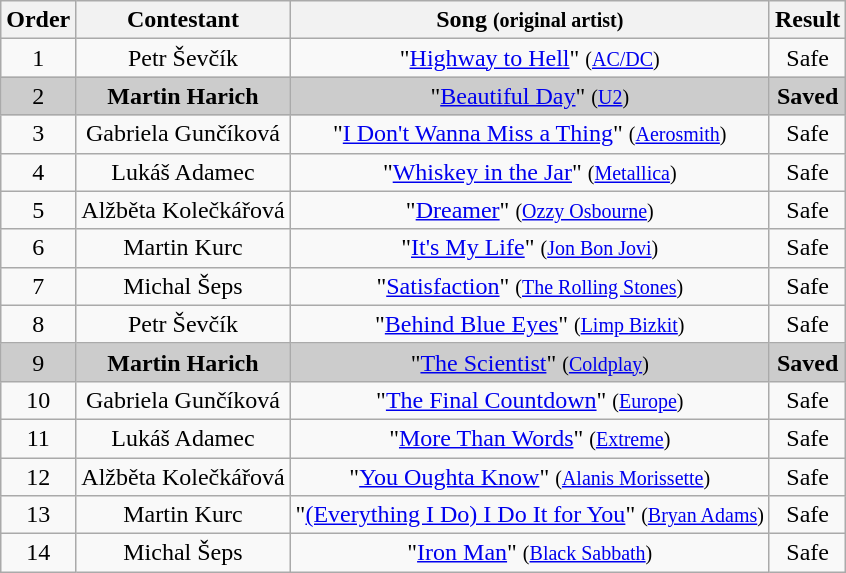<table class="wikitable plainrowheaders" style="text-align:center;">
<tr>
<th scope="col">Order</th>
<th scope="col">Contestant</th>
<th scope="col">Song <small>(original artist)</small></th>
<th scope="col">Result</th>
</tr>
<tr>
<td>1</td>
<td>Petr Ševčík</td>
<td>"<a href='#'>Highway to Hell</a>" <small>(<a href='#'>AC/DC</a>)</small></td>
<td>Safe</td>
</tr>
<tr style="background:#ccc;">
<td>2</td>
<td><strong>Martin Harich</strong></td>
<td>"<a href='#'>Beautiful Day</a>" <small>(<a href='#'>U2</a>)</small></td>
<td><strong>Saved</strong></td>
</tr>
<tr>
<td>3</td>
<td>Gabriela Gunčíková</td>
<td>"<a href='#'>I Don't Wanna Miss a Thing</a>" <small>(<a href='#'>Aerosmith</a>)</small></td>
<td>Safe</td>
</tr>
<tr>
<td>4</td>
<td>Lukáš Adamec</td>
<td>"<a href='#'>Whiskey in the Jar</a>" <small>(<a href='#'>Metallica</a>)</small></td>
<td>Safe</td>
</tr>
<tr>
<td>5</td>
<td>Alžběta Kolečkářová</td>
<td>"<a href='#'>Dreamer</a>" <small>(<a href='#'>Ozzy Osbourne</a>)</small></td>
<td>Safe</td>
</tr>
<tr>
<td>6</td>
<td>Martin Kurc</td>
<td>"<a href='#'>It's My Life</a>" <small>(<a href='#'>Jon Bon Jovi</a>)</small></td>
<td>Safe</td>
</tr>
<tr>
<td>7</td>
<td>Michal Šeps</td>
<td>"<a href='#'>Satisfaction</a>" <small>(<a href='#'>The Rolling Stones</a>)</small></td>
<td>Safe</td>
</tr>
<tr>
<td>8</td>
<td>Petr Ševčík</td>
<td>"<a href='#'>Behind Blue Eyes</a>" <small>(<a href='#'>Limp Bizkit</a>)</small></td>
<td>Safe</td>
</tr>
<tr style="background:#ccc;">
<td>9</td>
<td><strong>Martin Harich</strong></td>
<td>"<a href='#'>The Scientist</a>" <small>(<a href='#'>Coldplay</a>)</small></td>
<td><strong>Saved</strong></td>
</tr>
<tr>
<td>10</td>
<td>Gabriela Gunčíková</td>
<td>"<a href='#'>The Final Countdown</a>" <small>(<a href='#'>Europe</a>)</small></td>
<td>Safe</td>
</tr>
<tr>
<td>11</td>
<td>Lukáš Adamec</td>
<td>"<a href='#'>More Than Words</a>" <small>(<a href='#'>Extreme</a>)</small></td>
<td>Safe</td>
</tr>
<tr>
<td>12</td>
<td>Alžběta Kolečkářová</td>
<td>"<a href='#'>You Oughta Know</a>" <small>(<a href='#'>Alanis Morissette</a>)</small></td>
<td>Safe</td>
</tr>
<tr>
<td>13</td>
<td>Martin Kurc</td>
<td>"<a href='#'>(Everything I Do) I Do It for You</a>" <small>(<a href='#'>Bryan Adams</a>)</small></td>
<td>Safe</td>
</tr>
<tr>
<td>14</td>
<td>Michal Šeps</td>
<td>"<a href='#'>Iron Man</a>" <small>(<a href='#'>Black Sabbath</a>)</small></td>
<td>Safe</td>
</tr>
</table>
